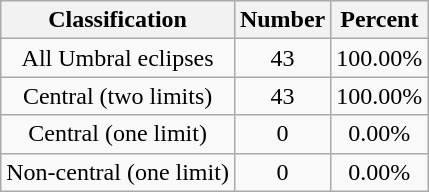<table class="wikitable sortable">
<tr align=center>
<th>Classification</th>
<th>Number</th>
<th>Percent</th>
</tr>
<tr align=center>
<td>All Umbral eclipses</td>
<td>43</td>
<td>100.00%</td>
</tr>
<tr align=center>
<td>Central (two limits)</td>
<td>43</td>
<td>100.00%</td>
</tr>
<tr align=center>
<td>Central (one limit)</td>
<td>0</td>
<td>0.00%</td>
</tr>
<tr align=center>
<td>Non-central (one limit)</td>
<td>0</td>
<td>0.00%</td>
</tr>
</table>
